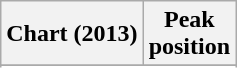<table class="wikitable sortable">
<tr>
<th scope="col">Chart (2013)</th>
<th scope="col">Peak<br>position</th>
</tr>
<tr>
</tr>
<tr>
</tr>
<tr>
</tr>
</table>
